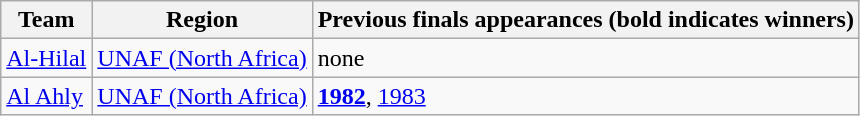<table class="wikitable">
<tr>
<th>Team</th>
<th>Region</th>
<th>Previous finals appearances (bold indicates winners)</th>
</tr>
<tr>
<td> <a href='#'>Al-Hilal</a></td>
<td><a href='#'>UNAF (North Africa)</a></td>
<td>none</td>
</tr>
<tr>
<td> <a href='#'>Al Ahly</a></td>
<td><a href='#'>UNAF (North Africa)</a></td>
<td><strong><a href='#'>1982</a></strong>, <a href='#'>1983</a></td>
</tr>
</table>
